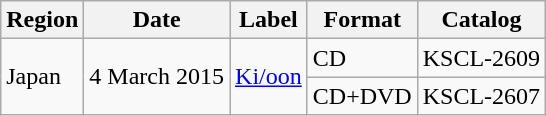<table class="wikitable">
<tr>
<th>Region</th>
<th>Date</th>
<th>Label</th>
<th>Format</th>
<th>Catalog</th>
</tr>
<tr>
<td rowspan="2">Japan</td>
<td rowspan="2">4 March 2015</td>
<td rowspan="2"><a href='#'>Ki/oon</a></td>
<td>CD</td>
<td>KSCL-2609</td>
</tr>
<tr>
<td>CD+DVD</td>
<td>KSCL-2607</td>
</tr>
</table>
